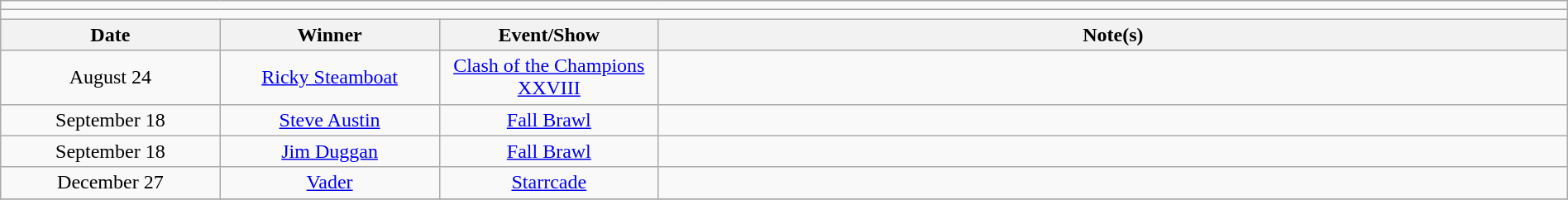<table class="wikitable" style="text-align:center; width:100%;">
<tr>
<td colspan="5"></td>
</tr>
<tr>
<td colspan="5"><strong></strong></td>
</tr>
<tr>
<th width=14%>Date</th>
<th width=14%>Winner</th>
<th width=14%>Event/Show</th>
<th width=58%>Note(s)</th>
</tr>
<tr>
<td>August 24</td>
<td><a href='#'>Ricky Steamboat</a></td>
<td><a href='#'>Clash of the Champions XXVIII</a></td>
<td align=left></td>
</tr>
<tr>
<td>September 18</td>
<td><a href='#'>Steve Austin</a></td>
<td><a href='#'>Fall Brawl</a></td>
<td align=left></td>
</tr>
<tr>
<td>September 18</td>
<td><a href='#'>Jim Duggan</a></td>
<td><a href='#'>Fall Brawl</a></td>
<td align=left></td>
</tr>
<tr>
<td>December 27</td>
<td><a href='#'>Vader</a></td>
<td><a href='#'>Starrcade</a></td>
<td align=left></td>
</tr>
<tr>
</tr>
</table>
